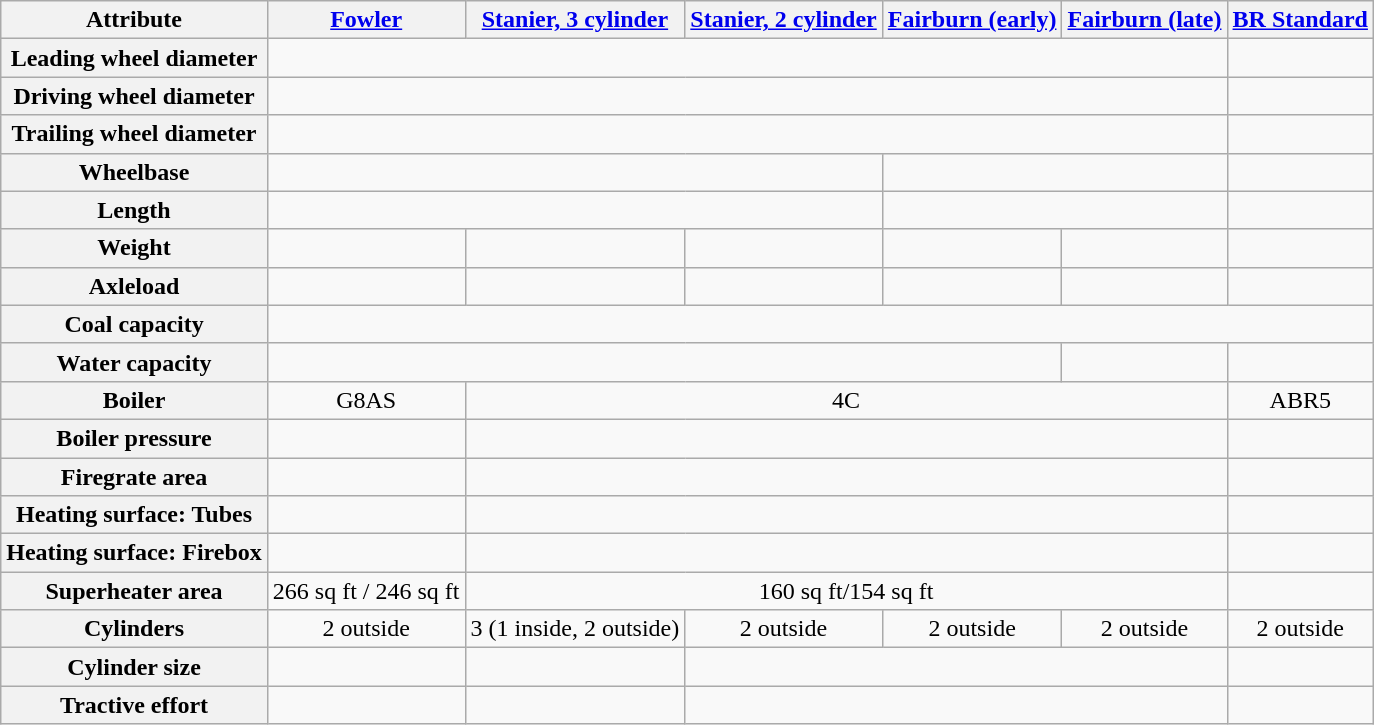<table class="wikitable" style=text-align:center>
<tr>
<th>Attribute</th>
<th><a href='#'>Fowler</a></th>
<th><a href='#'>Stanier, 3 cylinder</a></th>
<th><a href='#'>Stanier, 2 cylinder</a></th>
<th><a href='#'>Fairburn (early)</a></th>
<th><a href='#'>Fairburn (late)</a></th>
<th><a href='#'>BR Standard</a></th>
</tr>
<tr>
<th>Leading wheel diameter</th>
<td colspan=5></td>
<td></td>
</tr>
<tr>
<th>Driving wheel diameter</th>
<td colspan=5></td>
<td></td>
</tr>
<tr>
<th>Trailing wheel diameter</th>
<td colspan=5></td>
<td></td>
</tr>
<tr>
<th>Wheelbase</th>
<td colspan=3></td>
<td colspan=2></td>
<td></td>
</tr>
<tr>
<th>Length</th>
<td colspan=3></td>
<td colspan=2></td>
<td></td>
</tr>
<tr>
<th>Weight</th>
<td></td>
<td></td>
<td></td>
<td></td>
<td></td>
<td></td>
</tr>
<tr>
<th>Axleload</th>
<td></td>
<td></td>
<td></td>
<td></td>
<td></td>
<td></td>
</tr>
<tr>
<th>Coal capacity</th>
<td colspan=6></td>
</tr>
<tr>
<th>Water capacity</th>
<td colspan=4></td>
<td></td>
<td></td>
</tr>
<tr>
<th>Boiler</th>
<td>G8AS</td>
<td colspan=4>4C</td>
<td>ABR5</td>
</tr>
<tr>
<th>Boiler pressure</th>
<td></td>
<td colspan=4></td>
<td></td>
</tr>
<tr>
<th>Firegrate area</th>
<td></td>
<td colspan=4></td>
<td></td>
</tr>
<tr>
<th>Heating surface: Tubes</th>
<td></td>
<td colspan=4></td>
<td></td>
</tr>
<tr>
<th>Heating surface: Firebox</th>
<td></td>
<td colspan=4></td>
<td></td>
</tr>
<tr>
<th>Superheater area</th>
<td>266 sq ft / 246 sq ft</td>
<td colspan=4>160 sq ft/154 sq ft</td>
<td></td>
</tr>
<tr>
<th>Cylinders</th>
<td>2 outside</td>
<td>3 (1 inside, 2 outside)</td>
<td>2 outside</td>
<td>2 outside</td>
<td>2 outside</td>
<td>2 outside</td>
</tr>
<tr>
<th>Cylinder size</th>
<td></td>
<td></td>
<td colspan=3></td>
<td></td>
</tr>
<tr>
<th>Tractive effort</th>
<td></td>
<td></td>
<td colspan=3></td>
<td></td>
</tr>
</table>
